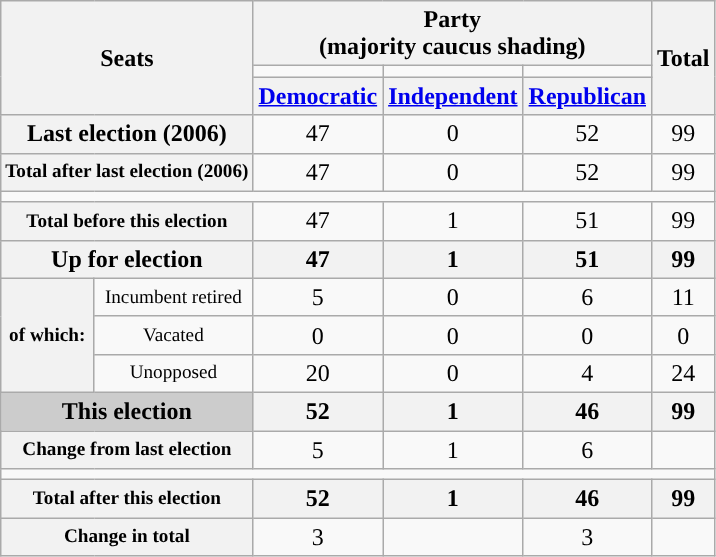<table class="wikitable" style="text-align:center">
<tr>
<th colspan="2" rowspan="3">Seats</th>
<th colspan="3">Party<div>(majority caucus shading)</div></th>
<th rowspan="3">Total</th>
</tr>
<tr style="height:5px">
<td style="background-color:"></td>
<td style="background-color:"></td>
<td style="background-color:"></td>
</tr>
<tr>
<th><a href='#'>Democratic</a></th>
<th><a href='#'>Independent</a></th>
<th><a href='#'>Republican</a></th>
</tr>
<tr>
<th colspan="2" nowrap="">Last election (2006)</th>
<td>47</td>
<td>0</td>
<td>52</td>
<td>99</td>
</tr>
<tr>
<th colspan="2" nowrap="" style="font-size:80%">Total after last election (2006)</th>
<td>47</td>
<td>0</td>
<td>52</td>
<td>99</td>
</tr>
<tr>
<td colspan="6"></td>
</tr>
<tr>
<th colspan="2" nowrap="" style="font-size:80%">Total before this election</th>
<td>47</td>
<td>1</td>
<td>51</td>
<td>99</td>
</tr>
<tr>
<th colspan="2">Up for election</th>
<th>47</th>
<th>1</th>
<th>51</th>
<th>99</th>
</tr>
<tr>
<th rowspan="3" style="font-size:80%">of which:</th>
<td nowrap="" style="font-size:80%">Incumbent retired</td>
<td>5</td>
<td>0</td>
<td>6</td>
<td>11</td>
</tr>
<tr>
<td nowrap="" style="font-size:80%">Vacated</td>
<td>0</td>
<td>0</td>
<td>0</td>
<td>0</td>
</tr>
<tr>
<td nowrap="" style="font-size:80%">Unopposed</td>
<td>20</td>
<td>0</td>
<td>4</td>
<td>24</td>
</tr>
<tr>
<th colspan="2" style="background:#ccc">This election</th>
<th>52</th>
<th>1</th>
<th>46</th>
<th>99</th>
</tr>
<tr>
<th colspan="2" nowrap="" style="font-size:80%">Change from last election</th>
<td> 5</td>
<td> 1</td>
<td> 6</td>
<td></td>
</tr>
<tr>
<td colspan="6"></td>
</tr>
<tr>
<th colspan="2" nowrap="" style="font-size:80%">Total after this election</th>
<th>52</th>
<th>1</th>
<th>46</th>
<th>99</th>
</tr>
<tr>
<th colspan="2" nowrap="" style="font-size:80%">Change in total</th>
<td> 3</td>
<td></td>
<td> 3</td>
<td></td>
</tr>
</table>
